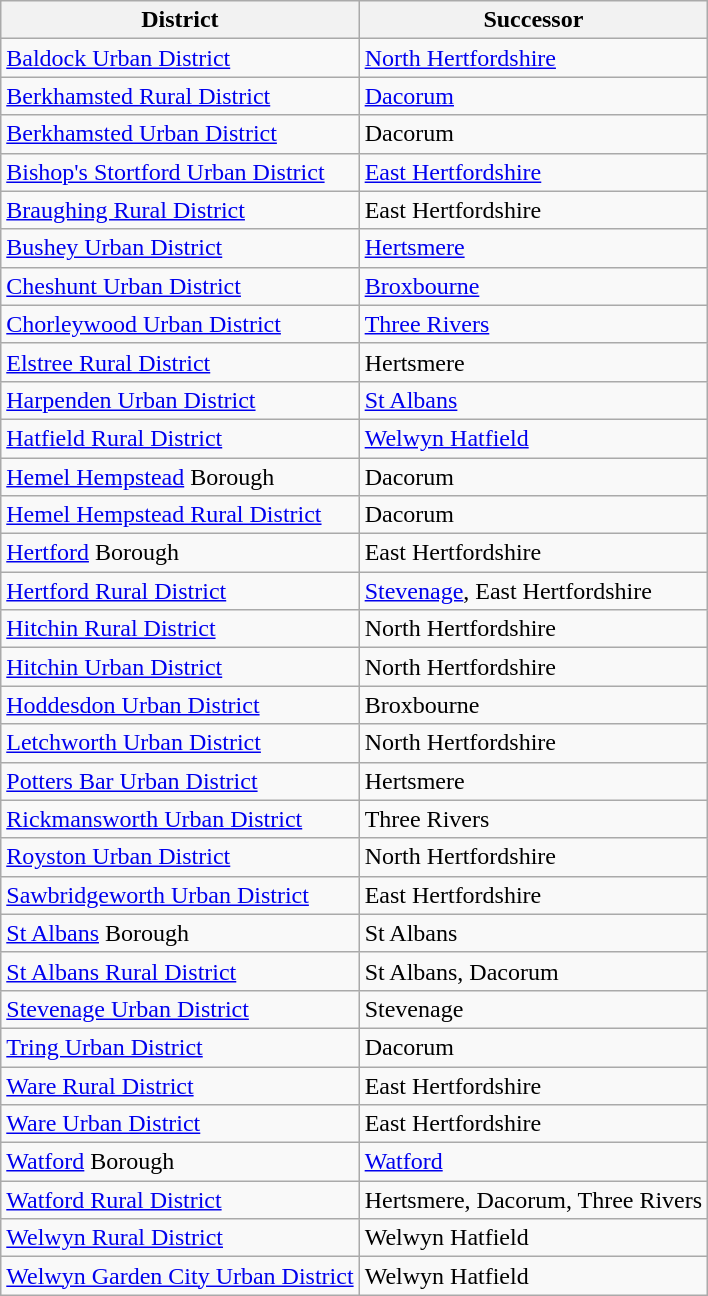<table class="wikitable">
<tr>
<th>District</th>
<th>Successor</th>
</tr>
<tr>
<td><a href='#'>Baldock Urban District</a></td>
<td><a href='#'>North Hertfordshire</a></td>
</tr>
<tr>
<td><a href='#'>Berkhamsted Rural District</a></td>
<td><a href='#'>Dacorum</a></td>
</tr>
<tr>
<td><a href='#'>Berkhamsted Urban District</a></td>
<td>Dacorum</td>
</tr>
<tr>
<td><a href='#'>Bishop's Stortford Urban District</a></td>
<td><a href='#'>East Hertfordshire</a></td>
</tr>
<tr>
<td><a href='#'>Braughing Rural District</a></td>
<td>East Hertfordshire</td>
</tr>
<tr>
<td><a href='#'>Bushey Urban District</a></td>
<td><a href='#'>Hertsmere</a></td>
</tr>
<tr>
<td><a href='#'>Cheshunt Urban District</a></td>
<td><a href='#'>Broxbourne</a></td>
</tr>
<tr>
<td><a href='#'>Chorleywood Urban District</a></td>
<td><a href='#'>Three Rivers</a></td>
</tr>
<tr>
<td><a href='#'>Elstree Rural District</a></td>
<td>Hertsmere</td>
</tr>
<tr>
<td><a href='#'>Harpenden Urban District</a></td>
<td><a href='#'>St Albans</a></td>
</tr>
<tr>
<td><a href='#'>Hatfield Rural District</a></td>
<td><a href='#'>Welwyn Hatfield</a></td>
</tr>
<tr>
<td><a href='#'>Hemel Hempstead</a> Borough</td>
<td>Dacorum</td>
</tr>
<tr>
<td><a href='#'>Hemel Hempstead Rural District</a></td>
<td>Dacorum</td>
</tr>
<tr>
<td><a href='#'>Hertford</a> Borough</td>
<td>East Hertfordshire</td>
</tr>
<tr>
<td><a href='#'>Hertford Rural District</a></td>
<td><a href='#'>Stevenage</a>, East Hertfordshire</td>
</tr>
<tr>
<td><a href='#'>Hitchin Rural District</a></td>
<td>North Hertfordshire</td>
</tr>
<tr>
<td><a href='#'>Hitchin Urban District</a></td>
<td>North Hertfordshire</td>
</tr>
<tr>
<td><a href='#'>Hoddesdon Urban District</a></td>
<td>Broxbourne</td>
</tr>
<tr>
<td><a href='#'>Letchworth Urban District</a></td>
<td>North Hertfordshire</td>
</tr>
<tr>
<td><a href='#'>Potters Bar Urban District</a></td>
<td>Hertsmere</td>
</tr>
<tr>
<td><a href='#'>Rickmansworth Urban District</a></td>
<td>Three Rivers</td>
</tr>
<tr>
<td><a href='#'>Royston Urban District</a></td>
<td>North Hertfordshire</td>
</tr>
<tr>
<td><a href='#'>Sawbridgeworth Urban District</a></td>
<td>East Hertfordshire</td>
</tr>
<tr>
<td><a href='#'>St Albans</a> Borough</td>
<td>St Albans</td>
</tr>
<tr>
<td><a href='#'>St Albans Rural District</a></td>
<td>St Albans, Dacorum</td>
</tr>
<tr>
<td><a href='#'>Stevenage Urban District</a></td>
<td>Stevenage</td>
</tr>
<tr>
<td><a href='#'>Tring Urban District</a></td>
<td>Dacorum</td>
</tr>
<tr>
<td><a href='#'>Ware Rural District</a></td>
<td>East Hertfordshire</td>
</tr>
<tr>
<td><a href='#'>Ware Urban District</a></td>
<td>East Hertfordshire</td>
</tr>
<tr>
<td><a href='#'>Watford</a> Borough</td>
<td><a href='#'>Watford</a></td>
</tr>
<tr>
<td><a href='#'>Watford Rural District</a></td>
<td>Hertsmere, Dacorum, Three Rivers</td>
</tr>
<tr>
<td><a href='#'>Welwyn Rural District</a></td>
<td>Welwyn Hatfield</td>
</tr>
<tr>
<td><a href='#'>Welwyn Garden City Urban District</a></td>
<td>Welwyn Hatfield</td>
</tr>
</table>
